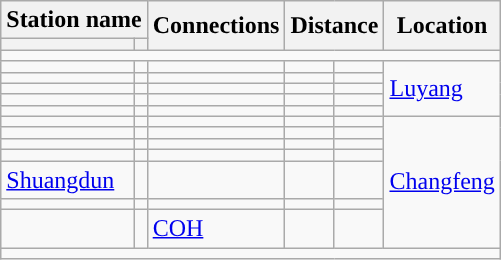<table class="wikitable">
<tr>
<th colspan="2">Station name</th>
<th rowspan="2">Connections</th>
<th colspan="2" rowspan="2">Distance<br></th>
<th rowspan="2">Location</th>
</tr>
<tr>
<th></th>
<th></th>
</tr>
<tr style="background:#">
<td colspan="6"></td>
</tr>
<tr>
<td></td>
<td></td>
<td></td>
<td></td>
<td></td>
<td rowspan="5"><a href='#'>Luyang</a></td>
</tr>
<tr>
<td></td>
<td></td>
<td></td>
<td></td>
<td></td>
</tr>
<tr>
<td></td>
<td></td>
<td></td>
<td></td>
<td></td>
</tr>
<tr>
<td></td>
<td></td>
<td></td>
<td></td>
<td></td>
</tr>
<tr>
<td></td>
<td></td>
<td></td>
<td></td>
<td></td>
</tr>
<tr>
<td></td>
<td></td>
<td></td>
<td></td>
<td></td>
<td rowspan="7"><a href='#'>Changfeng</a></td>
</tr>
<tr>
<td></td>
<td></td>
<td></td>
<td></td>
<td></td>
</tr>
<tr>
<td></td>
<td></td>
<td></td>
<td></td>
<td></td>
</tr>
<tr>
<td></td>
<td></td>
<td></td>
<td></td>
<td></td>
</tr>
<tr>
<td><a href='#'>Shuangdun</a></td>
<td></td>
<td></td>
<td></td>
<td></td>
</tr>
<tr>
<td></td>
<td></td>
<td></td>
<td></td>
<td></td>
</tr>
<tr>
<td></td>
<td></td>
<td> <a href='#'>COH</a></td>
<td></td>
<td></td>
</tr>
<tr style="background:#">
<td colspan="6"></td>
</tr>
</table>
